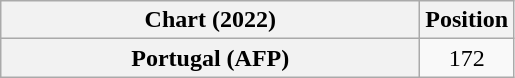<table class="wikitable plainrowheaders" style="text-align:center">
<tr>
<th scope="col" style="width:17em;">Chart (2022)</th>
<th scope="col">Position</th>
</tr>
<tr>
<th scope="row">Portugal (AFP)</th>
<td>172</td>
</tr>
</table>
